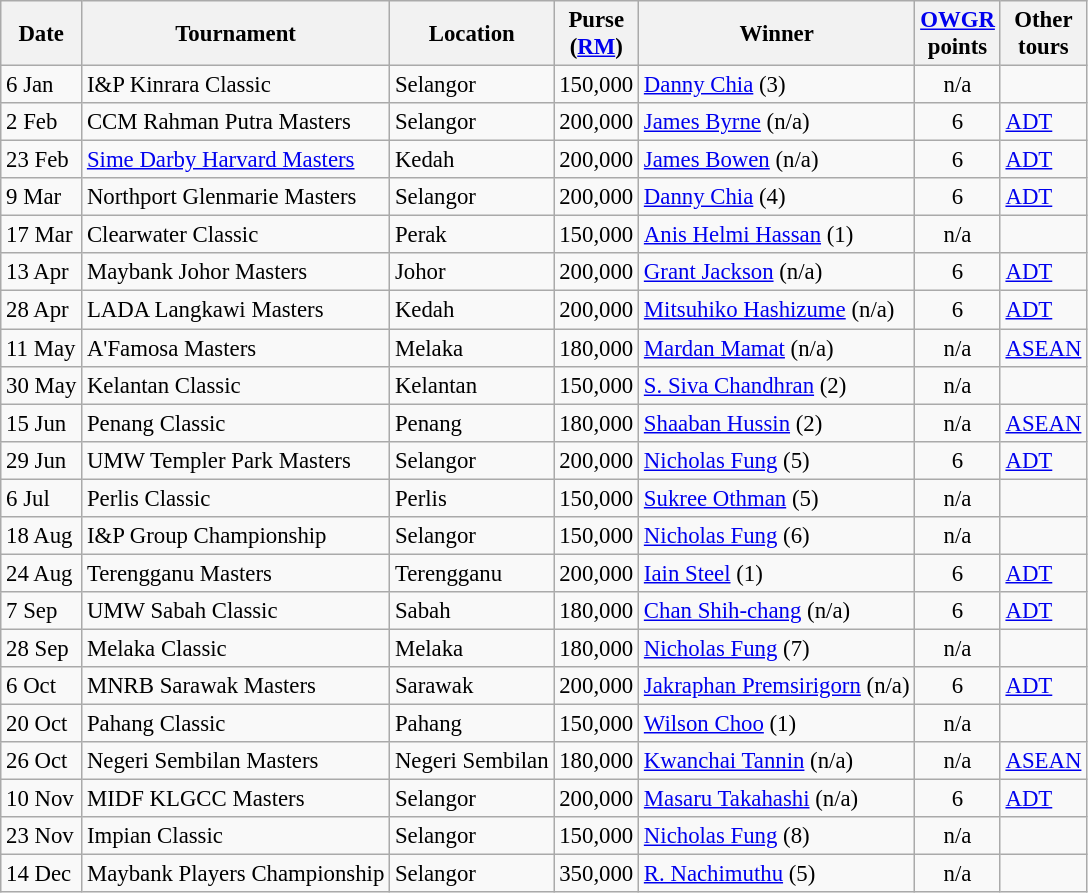<table class="wikitable" style="font-size:95%">
<tr>
<th>Date</th>
<th>Tournament</th>
<th>Location</th>
<th>Purse<br>(<a href='#'>RM</a>)</th>
<th>Winner</th>
<th><a href='#'>OWGR</a><br>points</th>
<th>Other<br>tours</th>
</tr>
<tr>
<td>6 Jan</td>
<td>I&P Kinrara Classic</td>
<td>Selangor</td>
<td align=right>150,000</td>
<td> <a href='#'>Danny Chia</a> (3)</td>
<td align=center>n/a</td>
<td></td>
</tr>
<tr>
<td>2 Feb</td>
<td>CCM Rahman Putra Masters</td>
<td>Selangor</td>
<td align=right>200,000</td>
<td> <a href='#'>James Byrne</a> (n/a)</td>
<td align=center>6</td>
<td><a href='#'>ADT</a></td>
</tr>
<tr>
<td>23 Feb</td>
<td><a href='#'>Sime Darby Harvard Masters</a></td>
<td>Kedah</td>
<td align=right>200,000</td>
<td> <a href='#'>James Bowen</a> (n/a)</td>
<td align=center>6</td>
<td><a href='#'>ADT</a></td>
</tr>
<tr>
<td>9 Mar</td>
<td>Northport Glenmarie Masters</td>
<td>Selangor</td>
<td align=right>200,000</td>
<td> <a href='#'>Danny Chia</a> (4)</td>
<td align=center>6</td>
<td><a href='#'>ADT</a></td>
</tr>
<tr>
<td>17 Mar</td>
<td>Clearwater Classic</td>
<td>Perak</td>
<td align=right>150,000</td>
<td> <a href='#'>Anis Helmi Hassan</a> (1)</td>
<td align=center>n/a</td>
<td></td>
</tr>
<tr>
<td>13 Apr</td>
<td>Maybank Johor Masters</td>
<td>Johor</td>
<td align=right>200,000</td>
<td> <a href='#'>Grant Jackson</a> (n/a)</td>
<td align=center>6</td>
<td><a href='#'>ADT</a></td>
</tr>
<tr>
<td>28 Apr</td>
<td>LADA Langkawi Masters</td>
<td>Kedah</td>
<td align=right>200,000</td>
<td> <a href='#'>Mitsuhiko Hashizume</a> (n/a)</td>
<td align=center>6</td>
<td><a href='#'>ADT</a></td>
</tr>
<tr>
<td>11 May</td>
<td>A'Famosa Masters</td>
<td>Melaka</td>
<td align=right>180,000</td>
<td> <a href='#'>Mardan Mamat</a> (n/a)</td>
<td align=center>n/a</td>
<td><a href='#'>ASEAN</a></td>
</tr>
<tr>
<td>30 May</td>
<td>Kelantan Classic</td>
<td>Kelantan</td>
<td align=right>150,000</td>
<td> <a href='#'>S. Siva Chandhran</a> (2)</td>
<td align=center>n/a</td>
<td></td>
</tr>
<tr>
<td>15 Jun</td>
<td>Penang Classic</td>
<td>Penang</td>
<td align=right>180,000</td>
<td> <a href='#'>Shaaban Hussin</a> (2)</td>
<td align=center>n/a</td>
<td><a href='#'>ASEAN</a></td>
</tr>
<tr>
<td>29 Jun</td>
<td>UMW Templer Park Masters</td>
<td>Selangor</td>
<td align=right>200,000</td>
<td> <a href='#'>Nicholas Fung</a> (5)</td>
<td align=center>6</td>
<td><a href='#'>ADT</a></td>
</tr>
<tr>
<td>6 Jul</td>
<td>Perlis Classic</td>
<td>Perlis</td>
<td align=right>150,000</td>
<td> <a href='#'>Sukree Othman</a> (5)</td>
<td align=center>n/a</td>
<td></td>
</tr>
<tr>
<td>18 Aug</td>
<td>I&P Group Championship</td>
<td>Selangor</td>
<td align=right>150,000</td>
<td> <a href='#'>Nicholas Fung</a> (6)</td>
<td align=center>n/a</td>
<td></td>
</tr>
<tr>
<td>24 Aug</td>
<td>Terengganu Masters</td>
<td>Terengganu</td>
<td align=right>200,000</td>
<td> <a href='#'>Iain Steel</a> (1)</td>
<td align=center>6</td>
<td><a href='#'>ADT</a></td>
</tr>
<tr>
<td>7 Sep</td>
<td>UMW Sabah Classic</td>
<td>Sabah</td>
<td align=right>180,000</td>
<td> <a href='#'>Chan Shih-chang</a> (n/a)</td>
<td align=center>6</td>
<td><a href='#'>ADT</a></td>
</tr>
<tr>
<td>28 Sep</td>
<td>Melaka Classic</td>
<td>Melaka</td>
<td align=right>180,000</td>
<td> <a href='#'>Nicholas Fung</a> (7)</td>
<td align=center>n/a</td>
<td></td>
</tr>
<tr>
<td>6 Oct</td>
<td>MNRB Sarawak Masters</td>
<td>Sarawak</td>
<td align=right>200,000</td>
<td> <a href='#'>Jakraphan Premsirigorn</a> (n/a)</td>
<td align=center>6</td>
<td><a href='#'>ADT</a></td>
</tr>
<tr>
<td>20 Oct</td>
<td>Pahang Classic</td>
<td>Pahang</td>
<td align=right>150,000</td>
<td> <a href='#'>Wilson Choo</a> (1)</td>
<td align=center>n/a</td>
<td></td>
</tr>
<tr>
<td>26 Oct</td>
<td>Negeri Sembilan Masters</td>
<td>Negeri Sembilan</td>
<td align=right>180,000</td>
<td> <a href='#'>Kwanchai Tannin</a> (n/a)</td>
<td align=center>n/a</td>
<td><a href='#'>ASEAN</a></td>
</tr>
<tr>
<td>10 Nov</td>
<td>MIDF KLGCC Masters</td>
<td>Selangor</td>
<td align=right>200,000</td>
<td> <a href='#'>Masaru Takahashi</a> (n/a)</td>
<td align=center>6</td>
<td><a href='#'>ADT</a></td>
</tr>
<tr>
<td>23 Nov</td>
<td>Impian Classic</td>
<td>Selangor</td>
<td align=right>150,000</td>
<td> <a href='#'>Nicholas Fung</a> (8)</td>
<td align=center>n/a</td>
<td></td>
</tr>
<tr>
<td>14 Dec</td>
<td>Maybank Players Championship</td>
<td>Selangor</td>
<td align=right>350,000</td>
<td> <a href='#'>R. Nachimuthu</a> (5)</td>
<td align=center>n/a</td>
<td></td>
</tr>
</table>
